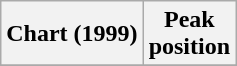<table class="wikitable sortable plainrowheaders" style="text-align:center">
<tr>
<th scope="col">Chart (1999)</th>
<th scope="col">Peak<br>position</th>
</tr>
<tr>
</tr>
</table>
